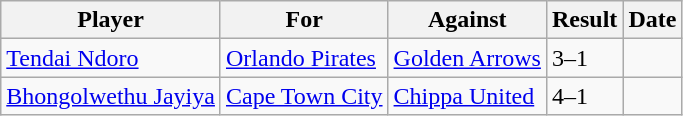<table class="wikitable sortable">
<tr>
<th>Player</th>
<th>For</th>
<th>Against</th>
<th style="text-align:center">Result</th>
<th>Date</th>
</tr>
<tr>
<td> <a href='#'>Tendai Ndoro</a></td>
<td><a href='#'>Orlando Pirates</a></td>
<td><a href='#'>Golden Arrows</a></td>
<td>3–1</td>
<td></td>
</tr>
<tr>
<td> <a href='#'>Bhongolwethu Jayiya</a></td>
<td><a href='#'>Cape Town City</a></td>
<td><a href='#'>Chippa United</a></td>
<td>4–1</td>
<td></td>
</tr>
</table>
